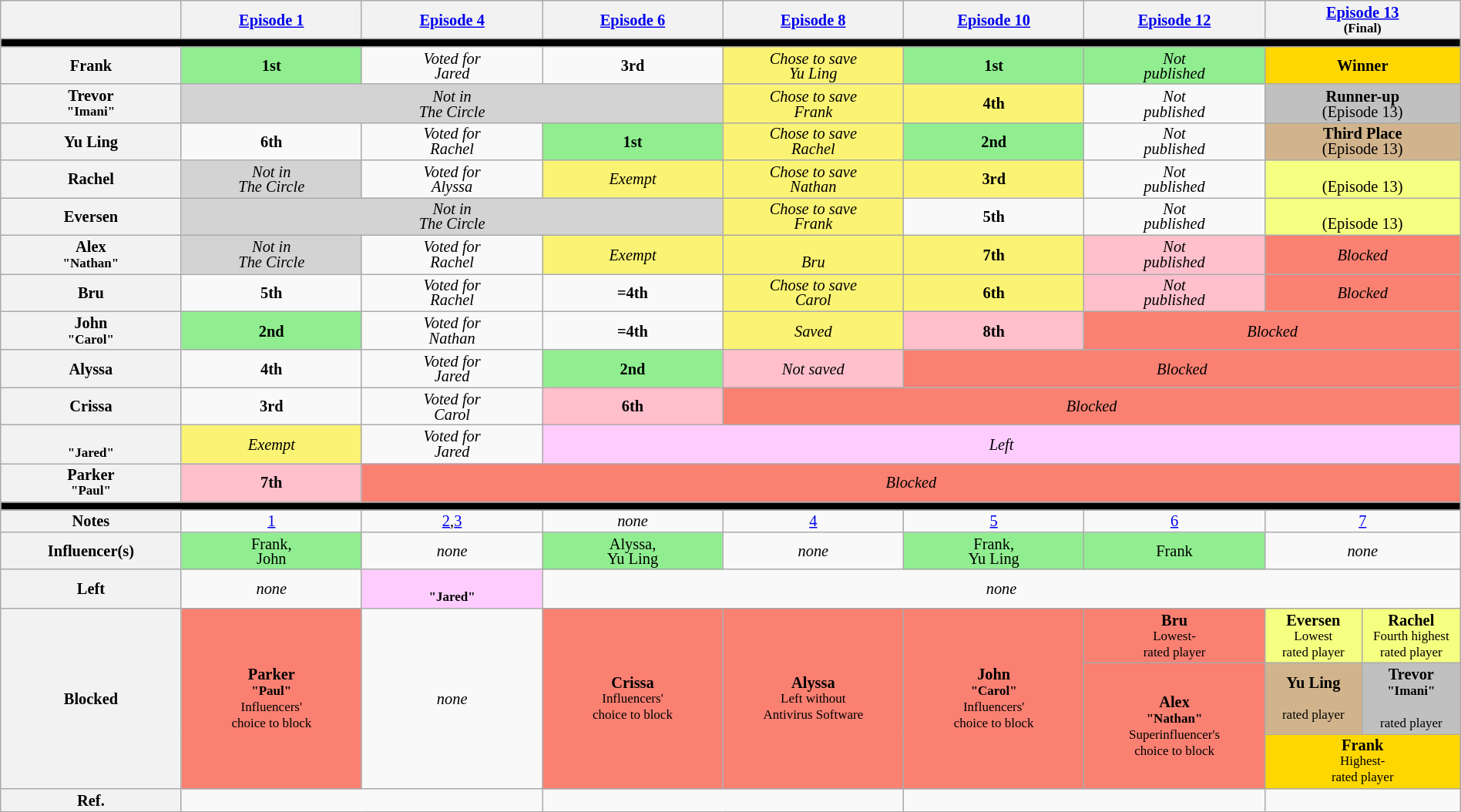<table class="wikitable" style="text-align:center; line-height:13px; font-size:85%; width:100%;">
<tr>
<th style="width:7%;"></th>
<th style="width:7%;"><a href='#'>Episode 1</a></th>
<th style="width:7%;"><a href='#'>Episode 4</a></th>
<th style="width:7%;"><a href='#'>Episode 6</a></th>
<th style="width:7%;"><a href='#'>Episode 8</a></th>
<th style="width:7%;"><a href='#'>Episode 10</a></th>
<th style="width:7%;"><a href='#'>Episode 12</a></th>
<th style="width:7%;" colspan=2><a href='#'>Episode 13</a><br><small>(Final)</small></th>
</tr>
<tr>
<th style="background:#000" colspan="11"></th>
</tr>
<tr>
<th>Frank</th>
<td style="background:lightgreen;"><strong>1st</strong></td>
<td><em>Voted for<br>Jared</em></td>
<td><strong>3rd</strong></td>
<td bgcolor="#fbf373"><em>Chose to save<br>Yu Ling</em></td>
<td bgcolor="lightgreen"><strong>1st</strong></td>
<td bgcolor="lightgreen"><em>Not<br>published</em></td>
<td colspan="2" style="background:gold;"><strong>Winner</strong><br></td>
</tr>
<tr>
<th>Trevor<br><small>"Imani"</small></th>
<td colspan=3 bgcolor="lightgrey"><em>Not in<br>The Circle</em></td>
<td bgcolor="#fbf373"><em>Chose to save<br>Frank</em></td>
<td bgcolor="#fbf373"><strong>4th</strong></td>
<td><em>Not<br>published</em></td>
<td colspan="2" style="background:silver;"><strong>Runner-up</strong><br>(Episode 13)</td>
</tr>
<tr>
<th>Yu Ling</th>
<td><strong>6th</strong></td>
<td><em>Voted for<br>Rachel</em></td>
<td bgcolor="lightgreen"><strong>1st</strong></td>
<td bgcolor="#fbf373"><em>Chose to save<br>Rachel</em></td>
<td bgcolor="lightgreen"><strong>2nd</strong></td>
<td><em>Not<br>published</em></td>
<td colspan="2" style="background:tan;"><strong>Third Place</strong><br>(Episode 13)</td>
</tr>
<tr>
<th>Rachel</th>
<td bgcolor="lightgrey"><em>Not in<br>The Circle</em></td>
<td><em>Voted for<br>Alyssa</em></td>
<td bgcolor="#fbf373"><em>Exempt</em></td>
<td bgcolor="#fbf373"><em>Chose to save<br>Nathan</em></td>
<td bgcolor="#fbf373"><strong>3rd</strong></td>
<td><em>Not<br>published</em></td>
<td colspan="2" style="background:#F5FF80;"><br>(Episode 13)</td>
</tr>
<tr>
<th>Eversen</th>
<td colspan=3 bgcolor="lightgrey"><em>Not in<br>The Circle</em></td>
<td bgcolor="#fbf373"><em>Chose to save<br>Frank</em></td>
<td><strong>5th</strong></td>
<td><em>Not<br>published</em></td>
<td colspan="2" style="background:#F5FF80;"><br>(Episode 13)</td>
</tr>
<tr>
<th>Alex<br><small>"Nathan"</small></th>
<td bgcolor="lightgrey"><em>Not in<br>The Circle</em></td>
<td><em>Voted for<br>Rachel</em></td>
<td bgcolor="#fbf373"><em>Exempt</em></td>
<td bgcolor="#fbf373"><em><br>Bru</em></td>
<td bgcolor="#fbf373"><strong>7th</strong></td>
<td style="background:pink;"><em>Not<br>published</em></td>
<td colspan=2 style="background:salmon"><em>Blocked</em><br></td>
</tr>
<tr>
<th>Bru</th>
<td><strong>5th</strong></td>
<td><em>Voted for<br>Rachel</em></td>
<td><strong>=4th</strong></td>
<td bgcolor="#fbf373"><em>Chose to save<br>Carol</em></td>
<td bgcolor="#fbf373"><strong>6th</strong></td>
<td style="background:pink;"><em>Not<br>published</em></td>
<td colspan=2 style="background:salmon"><em>Blocked</em><br></td>
</tr>
<tr>
<th>John<br><small>"Carol"</small></th>
<td style="background:lightgreen;"><strong>2nd</strong></td>
<td><em>Voted for<br>Nathan</em></td>
<td><strong>=4th</strong></td>
<td bgcolor="#fbf373"><em>Saved</em></td>
<td style="background:pink;"><strong>8th</strong></td>
<td colspan=3 style="background:salmon"><em>Blocked</em><br></td>
</tr>
<tr>
<th>Alyssa</th>
<td><strong>4th</strong></td>
<td><em>Voted for<br>Jared</em></td>
<td style="background:lightgreen;"><strong>2nd</strong></td>
<td style="background:pink;"><em>Not saved</em></td>
<td colspan=4 style="background:salmon"><em>Blocked</em><br></td>
</tr>
<tr>
<th>Crissa</th>
<td><strong>3rd</strong></td>
<td><em>Voted for<br>Carol</em></td>
<td style="background:pink;"><strong>6th</strong></td>
<td colspan=5 style="background:salmon"><em>Blocked</em><br></td>
</tr>
<tr>
<th><br><small>"Jared"</small></th>
<td bgcolor="#fbf373"><em>Exempt</em></td>
<td><em>Voted for<br>Jared</em></td>
<td colspan=6 style="background:#fcf"><em>Left</em><br></td>
</tr>
<tr>
<th>Parker<br><small>"Paul"</small></th>
<td style="background:pink;"><strong>7th</strong></td>
<td colspan=7 style="background:salmon"><em>Blocked</em><br></td>
</tr>
<tr>
<td style="background:#000" colspan="9"></td>
</tr>
<tr>
<th>Notes</th>
<td><a href='#'>1</a></td>
<td><a href='#'>2</a>,<a href='#'>3</a></td>
<td><em>none</em></td>
<td><a href='#'>4</a></td>
<td><a href='#'>5</a></td>
<td><a href='#'>6</a></td>
<td colspan=2><a href='#'>7</a></td>
</tr>
<tr>
<th>Influencer(s)</th>
<td style="background:lightgreen;">Frank,<br>John</td>
<td><em>none</em></td>
<td style="background:lightgreen;">Alyssa,<br>Yu Ling</td>
<td><em>none</em></td>
<td style="background:lightgreen;">Frank,<br>Yu Ling</td>
<td style="background:lightgreen;">Frank</td>
<td colspan=2><em>none</em></td>
</tr>
<tr>
<th>Left</th>
<td><em>none</em></td>
<td style="background:#fcf"><strong><br><small>"Jared"</small></strong></td>
<td colspan=6><em>none</em></td>
</tr>
<tr>
<th rowspan=3>Blocked</th>
<td rowspan=3 style="background:salmon"><strong>Parker<br><small>"Paul"</small></strong><br><small>Influencers'<br>choice to block</small></td>
<td rowspan=3><em>none</em></td>
<td rowspan=3 style="background:salmon"><strong>Crissa</strong><br><small>Influencers'<br>choice to block</small></td>
<td rowspan=3 style="background:salmon"><strong>Alyssa</strong> <br><small>Left without<br>Antivirus Software</small></td>
<td rowspan=3 style="background:salmon"><strong>John<br><small>"Carol"</small></strong><br><small>Influencers'<br>choice to block</small></td>
<td style="background:salmon"><strong>Bru</strong> <br><small>Lowest-<br>rated player</small></td>
<td style="background:#F5FF80"><strong>Eversen</strong><br><small>Lowest<br>rated player</small></td>
<td style="background:#F5FF80"><strong>Rachel</strong><br><small>Fourth highest<br>rated player</small></td>
</tr>
<tr>
<td rowspan=2 style="background:salmon"><strong>Alex<br><small>"Nathan"</small></strong><br><small>Superinfluencer's<br>choice to block</small></td>
<td style="background:tan"><strong>Yu Ling</strong><br><small><br>rated player</small></td>
<td style="background:silver"><strong>Trevor<br><small>"Imani"</small></strong><br><small><br>rated player</small></td>
</tr>
<tr>
<td style="background:#FFD700" colspan="2"><strong>Frank</strong><br><small>Highest-<br>rated player</small></td>
</tr>
<tr>
<th>Ref.</th>
<td colspan=2></td>
<td colspan=2></td>
<td colspan=2></td>
<td colspan=2></td>
</tr>
</table>
